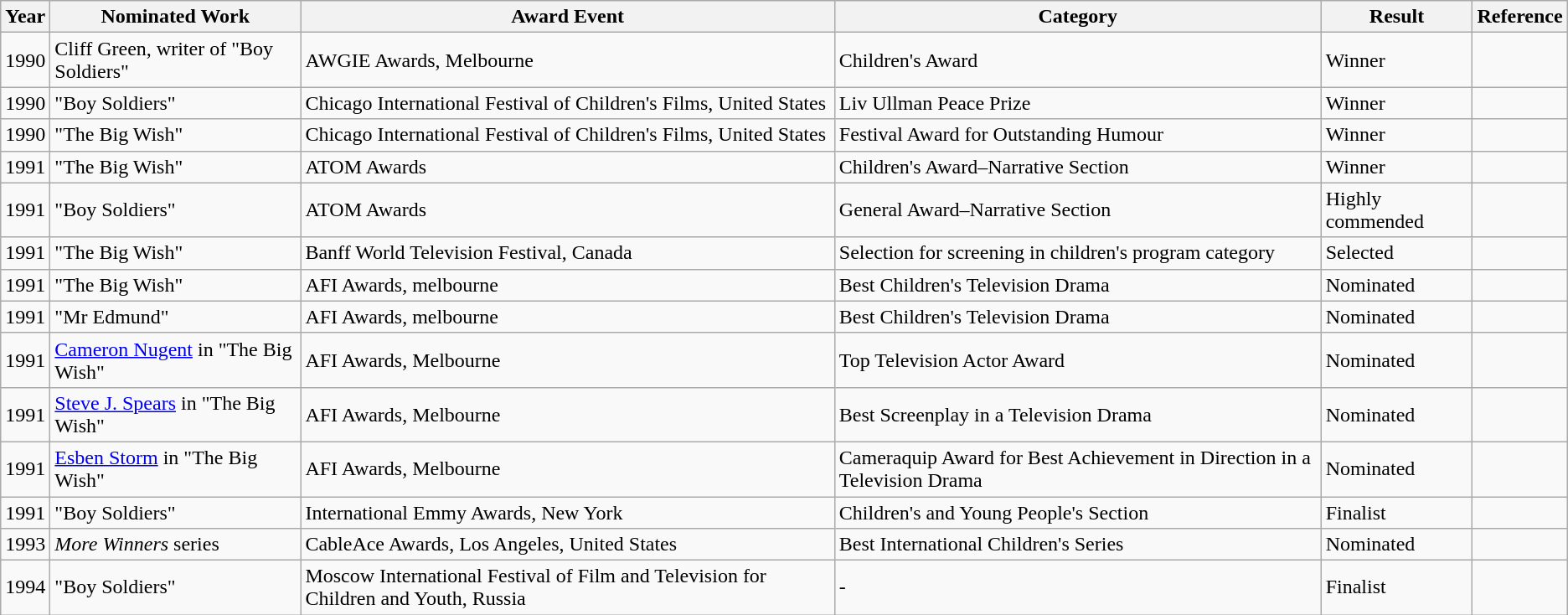<table class="wikitable">
<tr>
<th>Year</th>
<th>Nominated Work</th>
<th>Award Event</th>
<th>Category</th>
<th>Result</th>
<th>Reference</th>
</tr>
<tr>
<td>1990</td>
<td>Cliff Green, writer of "Boy Soldiers"</td>
<td>AWGIE Awards, Melbourne</td>
<td>Children's Award</td>
<td>Winner</td>
<td></td>
</tr>
<tr>
<td>1990</td>
<td>"Boy Soldiers"</td>
<td>Chicago International Festival of Children's Films, United States</td>
<td>Liv Ullman Peace Prize</td>
<td>Winner</td>
<td></td>
</tr>
<tr>
<td>1990</td>
<td>"The Big Wish"</td>
<td>Chicago International Festival of Children's Films, United States</td>
<td>Festival Award for Outstanding Humour</td>
<td>Winner</td>
<td></td>
</tr>
<tr>
<td>1991</td>
<td>"The Big Wish"</td>
<td>ATOM Awards</td>
<td>Children's Award–Narrative Section</td>
<td>Winner</td>
<td></td>
</tr>
<tr>
<td>1991</td>
<td>"Boy Soldiers"</td>
<td>ATOM Awards</td>
<td>General Award–Narrative Section</td>
<td>Highly commended</td>
<td></td>
</tr>
<tr>
<td>1991</td>
<td>"The Big Wish"</td>
<td>Banff World Television Festival, Canada</td>
<td>Selection for screening in children's program category</td>
<td>Selected</td>
<td></td>
</tr>
<tr>
<td>1991</td>
<td>"The Big Wish"</td>
<td>AFI Awards, melbourne</td>
<td>Best Children's Television Drama</td>
<td>Nominated</td>
<td></td>
</tr>
<tr>
<td>1991</td>
<td>"Mr Edmund"</td>
<td>AFI Awards, melbourne</td>
<td>Best Children's Television Drama</td>
<td>Nominated</td>
<td></td>
</tr>
<tr>
<td>1991</td>
<td><a href='#'>Cameron Nugent</a> in "The Big Wish"</td>
<td>AFI Awards, Melbourne</td>
<td>Top Television Actor Award</td>
<td>Nominated</td>
<td></td>
</tr>
<tr>
<td>1991</td>
<td><a href='#'>Steve J. Spears</a> in "The Big Wish"</td>
<td>AFI Awards, Melbourne</td>
<td>Best Screenplay in a Television Drama</td>
<td>Nominated</td>
<td></td>
</tr>
<tr>
<td>1991</td>
<td><a href='#'>Esben Storm</a> in "The Big Wish"</td>
<td>AFI Awards, Melbourne</td>
<td>Cameraquip Award for Best Achievement in Direction in a Television Drama</td>
<td>Nominated</td>
<td></td>
</tr>
<tr>
<td>1991</td>
<td>"Boy Soldiers"</td>
<td>International Emmy Awards, New York</td>
<td>Children's and Young People's Section</td>
<td>Finalist</td>
<td></td>
</tr>
<tr>
<td>1993</td>
<td><em>More Winners</em> series</td>
<td>CableAce Awards, Los Angeles, United States</td>
<td>Best International Children's Series</td>
<td>Nominated</td>
<td></td>
</tr>
<tr>
<td>1994</td>
<td>"Boy Soldiers"</td>
<td>Moscow International Festival of Film and Television for Children and Youth, Russia</td>
<td>-</td>
<td>Finalist</td>
</tr>
</table>
